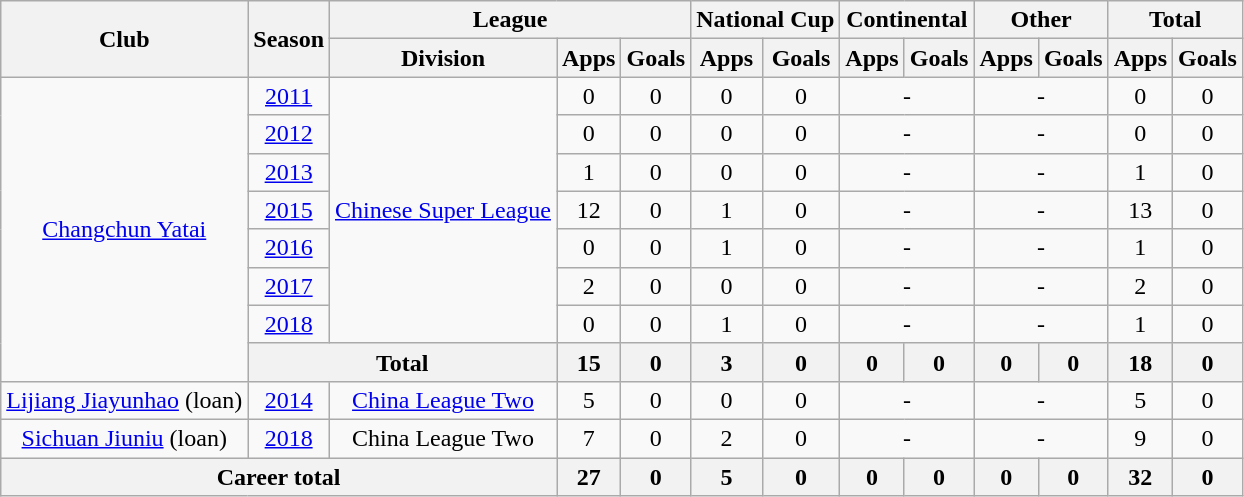<table class="wikitable" style="text-align: center">
<tr>
<th rowspan="2">Club</th>
<th rowspan="2">Season</th>
<th colspan="3">League</th>
<th colspan="2">National Cup</th>
<th colspan="2">Continental</th>
<th colspan="2">Other</th>
<th colspan="2">Total</th>
</tr>
<tr>
<th>Division</th>
<th>Apps</th>
<th>Goals</th>
<th>Apps</th>
<th>Goals</th>
<th>Apps</th>
<th>Goals</th>
<th>Apps</th>
<th>Goals</th>
<th>Apps</th>
<th>Goals</th>
</tr>
<tr>
<td rowspan=8><a href='#'>Changchun Yatai</a></td>
<td><a href='#'>2011</a></td>
<td rowspan=7><a href='#'>Chinese Super League</a></td>
<td>0</td>
<td>0</td>
<td>0</td>
<td>0</td>
<td colspan="2">-</td>
<td colspan="2">-</td>
<td>0</td>
<td>0</td>
</tr>
<tr>
<td><a href='#'>2012</a></td>
<td>0</td>
<td>0</td>
<td>0</td>
<td>0</td>
<td colspan="2">-</td>
<td colspan="2">-</td>
<td>0</td>
<td>0</td>
</tr>
<tr>
<td><a href='#'>2013</a></td>
<td>1</td>
<td>0</td>
<td>0</td>
<td>0</td>
<td colspan="2">-</td>
<td colspan="2">-</td>
<td>1</td>
<td>0</td>
</tr>
<tr>
<td><a href='#'>2015</a></td>
<td>12</td>
<td>0</td>
<td>1</td>
<td>0</td>
<td colspan="2">-</td>
<td colspan="2">-</td>
<td>13</td>
<td>0</td>
</tr>
<tr>
<td><a href='#'>2016</a></td>
<td>0</td>
<td>0</td>
<td>1</td>
<td>0</td>
<td colspan="2">-</td>
<td colspan="2">-</td>
<td>1</td>
<td>0</td>
</tr>
<tr>
<td><a href='#'>2017</a></td>
<td>2</td>
<td>0</td>
<td>0</td>
<td>0</td>
<td colspan="2">-</td>
<td colspan="2">-</td>
<td>2</td>
<td>0</td>
</tr>
<tr>
<td><a href='#'>2018</a></td>
<td>0</td>
<td>0</td>
<td>1</td>
<td>0</td>
<td colspan="2">-</td>
<td colspan="2">-</td>
<td>1</td>
<td>0</td>
</tr>
<tr>
<th colspan="2">Total</th>
<th>15</th>
<th>0</th>
<th>3</th>
<th>0</th>
<th>0</th>
<th>0</th>
<th>0</th>
<th>0</th>
<th>18</th>
<th>0</th>
</tr>
<tr>
<td><a href='#'>Lijiang Jiayunhao</a> (loan)</td>
<td><a href='#'>2014</a></td>
<td><a href='#'>China League Two</a></td>
<td>5</td>
<td>0</td>
<td>0</td>
<td>0</td>
<td colspan="2">-</td>
<td colspan="2">-</td>
<td>5</td>
<td>0</td>
</tr>
<tr>
<td><a href='#'>Sichuan Jiuniu</a> (loan)</td>
<td><a href='#'>2018</a></td>
<td>China League Two</td>
<td>7</td>
<td>0</td>
<td>2</td>
<td>0</td>
<td colspan="2">-</td>
<td colspan="2">-</td>
<td>9</td>
<td>0</td>
</tr>
<tr>
<th colspan=3>Career total</th>
<th>27</th>
<th>0</th>
<th>5</th>
<th>0</th>
<th>0</th>
<th>0</th>
<th>0</th>
<th>0</th>
<th>32</th>
<th>0</th>
</tr>
</table>
